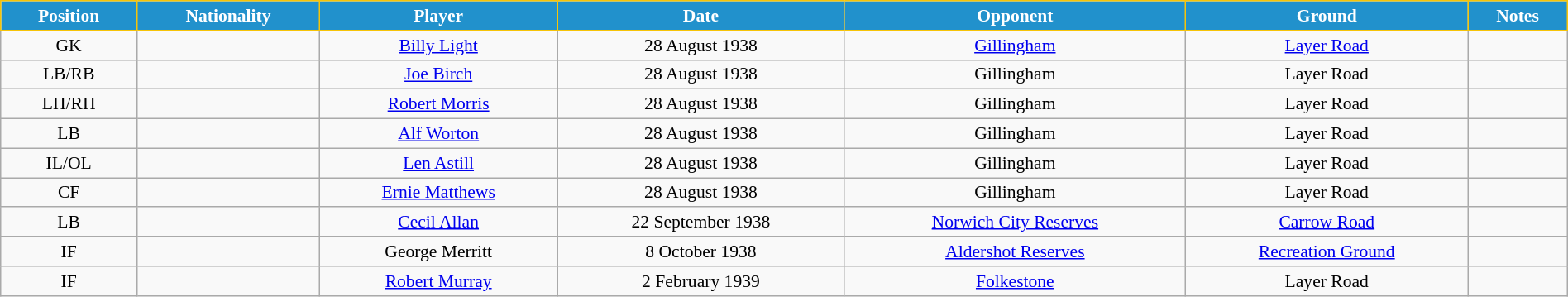<table class="wikitable" style="text-align:center; font-size:90%; width:100%;">
<tr>
<th style="background:#2191CC; color:white; border:1px solid #F7C408; text-align:center;">Position</th>
<th style="background:#2191CC; color:white; border:1px solid #F7C408; text-align:center;">Nationality</th>
<th style="background:#2191CC; color:white; border:1px solid #F7C408; text-align:center;">Player</th>
<th style="background:#2191CC; color:white; border:1px solid #F7C408; text-align:center;">Date</th>
<th style="background:#2191CC; color:white; border:1px solid #F7C408; text-align:center;">Opponent</th>
<th style="background:#2191CC; color:white; border:1px solid #F7C408; text-align:center;">Ground</th>
<th style="background:#2191CC; color:white; border:1px solid #F7C408; text-align:center;">Notes</th>
</tr>
<tr>
<td>GK</td>
<td></td>
<td><a href='#'>Billy Light</a></td>
<td>28 August 1938</td>
<td><a href='#'>Gillingham</a></td>
<td><a href='#'>Layer Road</a></td>
<td></td>
</tr>
<tr>
<td>LB/RB</td>
<td></td>
<td><a href='#'>Joe Birch</a></td>
<td>28 August 1938</td>
<td>Gillingham</td>
<td>Layer Road</td>
<td></td>
</tr>
<tr>
<td>LH/RH</td>
<td></td>
<td><a href='#'>Robert Morris</a></td>
<td>28 August 1938</td>
<td>Gillingham</td>
<td>Layer Road</td>
<td></td>
</tr>
<tr>
<td>LB</td>
<td></td>
<td><a href='#'>Alf Worton</a></td>
<td>28 August 1938</td>
<td>Gillingham</td>
<td>Layer Road</td>
<td></td>
</tr>
<tr>
<td>IL/OL</td>
<td></td>
<td><a href='#'>Len Astill</a></td>
<td>28 August 1938</td>
<td>Gillingham</td>
<td>Layer Road</td>
<td></td>
</tr>
<tr>
<td>CF</td>
<td></td>
<td><a href='#'>Ernie Matthews</a></td>
<td>28 August 1938</td>
<td>Gillingham</td>
<td>Layer Road</td>
<td></td>
</tr>
<tr>
<td>LB</td>
<td></td>
<td><a href='#'>Cecil Allan</a></td>
<td>22 September 1938</td>
<td><a href='#'>Norwich City Reserves</a></td>
<td><a href='#'>Carrow Road</a></td>
<td></td>
</tr>
<tr>
<td>IF</td>
<td></td>
<td>George Merritt</td>
<td>8 October 1938</td>
<td><a href='#'>Aldershot Reserves</a></td>
<td><a href='#'>Recreation Ground</a></td>
<td></td>
</tr>
<tr>
<td>IF</td>
<td></td>
<td><a href='#'>Robert Murray</a></td>
<td>2 February 1939</td>
<td><a href='#'>Folkestone</a></td>
<td>Layer Road</td>
<td></td>
</tr>
</table>
